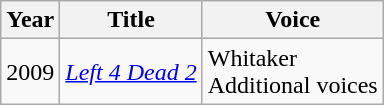<table class="wikitable">
<tr>
<th>Year</th>
<th>Title</th>
<th>Voice</th>
</tr>
<tr>
<td>2009</td>
<td><em><a href='#'>Left 4 Dead 2</a></em></td>
<td>Whitaker<br>Additional voices</td>
</tr>
</table>
